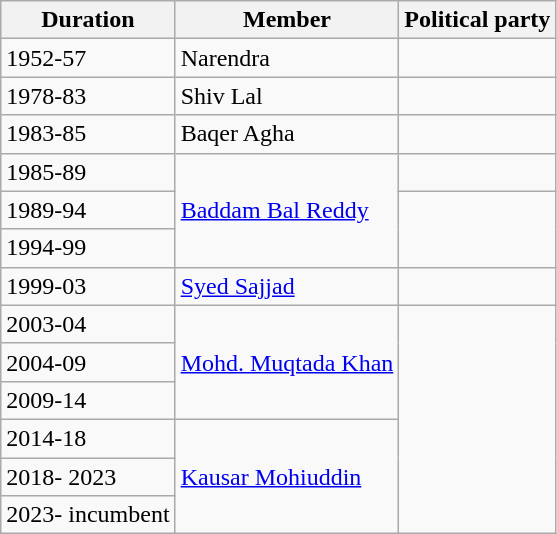<table class="wikitable sortable">
<tr>
<th>Duration</th>
<th>Member</th>
<th colspan="2">Political party</th>
</tr>
<tr>
<td>1952-57</td>
<td>Narendra</td>
<td></td>
</tr>
<tr>
<td>1978-83</td>
<td>Shiv Lal</td>
</tr>
<tr>
<td>1983-85</td>
<td>Baqer Agha</td>
<td></td>
</tr>
<tr>
<td>1985-89</td>
<td rowspan=3><a href='#'>Baddam Bal Reddy</a></td>
<td></td>
</tr>
<tr>
<td>1989-94</td>
</tr>
<tr>
<td>1994-99</td>
</tr>
<tr>
<td>1999-03</td>
<td><a href='#'>Syed Sajjad</a></td>
<td></td>
</tr>
<tr>
<td>2003-04</td>
<td rowspan=3><a href='#'> Mohd. Muqtada Khan</a></td>
</tr>
<tr>
<td>2004-09</td>
</tr>
<tr>
<td>2009-14</td>
</tr>
<tr>
<td>2014-18</td>
<td rowspan=3><a href='#'>Kausar Mohiuddin</a></td>
</tr>
<tr>
<td>2018- 2023</td>
</tr>
<tr>
<td>2023- incumbent</td>
</tr>
</table>
